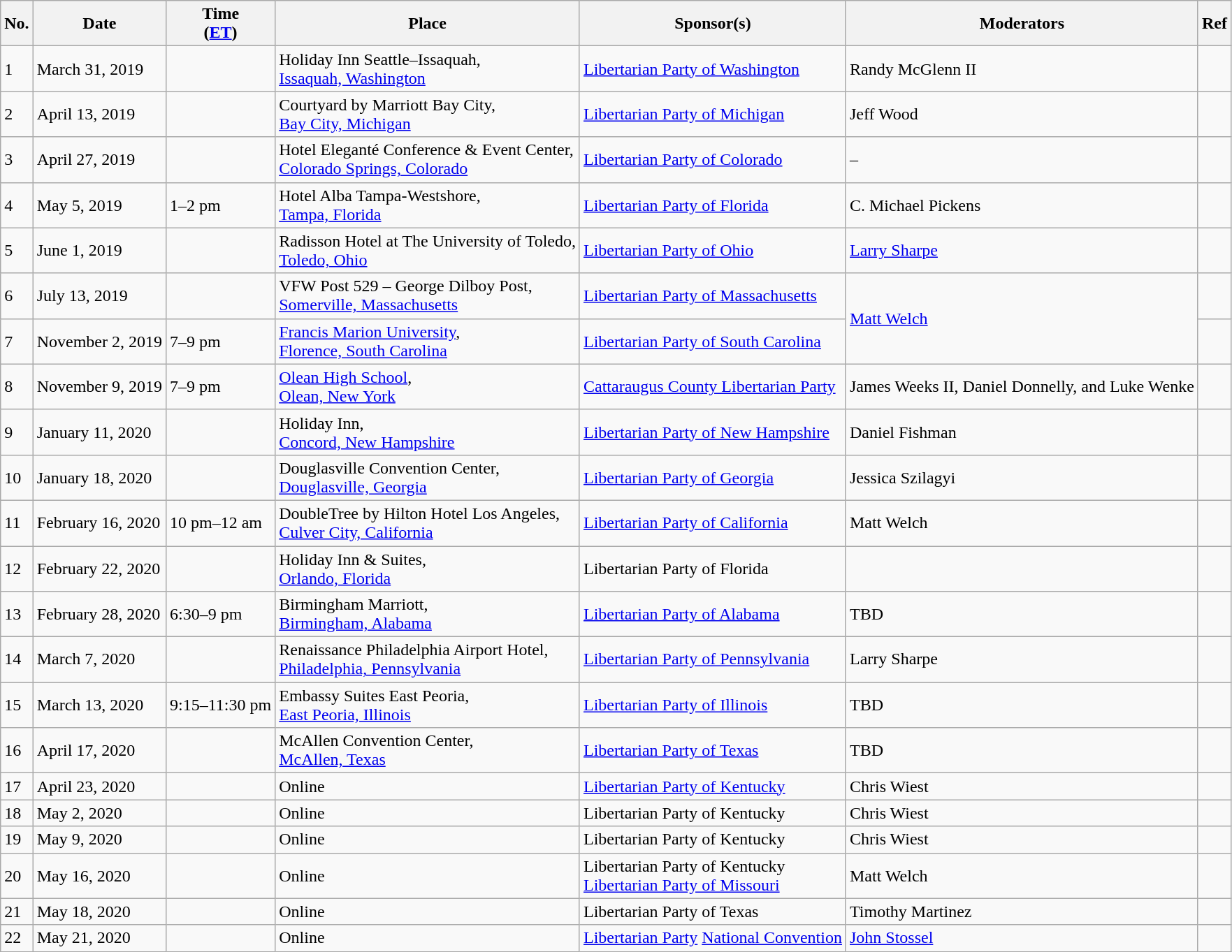<table class="wikitable">
<tr>
<th>No.</th>
<th>Date</th>
<th>Time<br>(<a href='#'>ET</a>)</th>
<th>Place</th>
<th>Sponsor(s)</th>
<th>Moderators</th>
<th>Ref</th>
</tr>
<tr>
<td>1</td>
<td>March 31, 2019</td>
<td></td>
<td>Holiday Inn Seattle–Issaquah,<br><a href='#'>Issaquah, Washington</a></td>
<td><a href='#'>Libertarian Party of Washington</a></td>
<td>Randy McGlenn II</td>
<td></td>
</tr>
<tr>
<td>2</td>
<td>April 13, 2019</td>
<td></td>
<td>Courtyard by Marriott Bay City,<br><a href='#'>Bay City, Michigan</a></td>
<td><a href='#'>Libertarian Party of Michigan</a></td>
<td>Jeff Wood</td>
<td></td>
</tr>
<tr>
<td>3</td>
<td>April 27, 2019</td>
<td></td>
<td>Hotel Eleganté Conference & Event Center,<br><a href='#'>Colorado Springs, Colorado</a></td>
<td><a href='#'>Libertarian Party of Colorado</a></td>
<td>–</td>
<td></td>
</tr>
<tr>
<td>4</td>
<td>May 5, 2019</td>
<td>1–2 pm</td>
<td>Hotel Alba Tampa-Westshore,<br><a href='#'>Tampa, Florida</a></td>
<td><a href='#'>Libertarian Party of Florida</a></td>
<td>C. Michael Pickens</td>
<td></td>
</tr>
<tr>
<td>5</td>
<td>June 1, 2019</td>
<td></td>
<td>Radisson Hotel at The University of Toledo,<br><a href='#'>Toledo, Ohio</a></td>
<td><a href='#'>Libertarian Party of Ohio</a></td>
<td><a href='#'>Larry Sharpe</a></td>
<td></td>
</tr>
<tr>
<td>6</td>
<td>July 13, 2019</td>
<td></td>
<td>VFW Post 529 – George Dilboy Post,<br><a href='#'>Somerville, Massachusetts</a></td>
<td><a href='#'>Libertarian Party of Massachusetts</a></td>
<td rowspan="2"><a href='#'>Matt Welch</a></td>
<td></td>
</tr>
<tr>
<td>7</td>
<td>November 2, 2019</td>
<td>7–9 pm</td>
<td><a href='#'>Francis Marion University</a>,<br><a href='#'>Florence, South Carolina</a></td>
<td><a href='#'>Libertarian Party of South Carolina</a></td>
<td></td>
</tr>
<tr>
<td>8</td>
<td>November 9, 2019</td>
<td>7–9 pm</td>
<td><a href='#'>Olean High School</a>,<br><a href='#'>Olean, New York</a></td>
<td><a href='#'>Cattaraugus County Libertarian Party</a></td>
<td>James Weeks II, Daniel Donnelly, and Luke Wenke</td>
<td></td>
</tr>
<tr>
<td>9</td>
<td>January 11, 2020</td>
<td></td>
<td>Holiday Inn,<br><a href='#'>Concord, New Hampshire</a></td>
<td><a href='#'>Libertarian Party of New Hampshire</a></td>
<td>Daniel Fishman</td>
<td></td>
</tr>
<tr>
<td>10</td>
<td>January 18, 2020</td>
<td></td>
<td>Douglasville Convention Center,<br><a href='#'>Douglasville, Georgia</a></td>
<td><a href='#'>Libertarian Party of Georgia</a></td>
<td>Jessica Szilagyi</td>
<td></td>
</tr>
<tr>
<td>11</td>
<td>February 16, 2020</td>
<td>10 pm–12 am</td>
<td>DoubleTree by Hilton Hotel Los Angeles,<br><a href='#'>Culver City, California</a></td>
<td><a href='#'>Libertarian Party of California</a></td>
<td>Matt Welch</td>
<td></td>
</tr>
<tr>
<td>12</td>
<td>February 22, 2020</td>
<td></td>
<td>Holiday Inn & Suites,<br><a href='#'>Orlando, Florida</a></td>
<td>Libertarian Party of Florida</td>
<td></td>
<td></td>
</tr>
<tr>
<td>13</td>
<td>February 28, 2020</td>
<td>6:30–9 pm</td>
<td>Birmingham Marriott,<br><a href='#'>Birmingham, Alabama</a></td>
<td><a href='#'>Libertarian Party of Alabama</a></td>
<td>TBD</td>
<td></td>
</tr>
<tr>
<td>14</td>
<td>March 7, 2020</td>
<td></td>
<td>Renaissance Philadelphia Airport Hotel,<br><a href='#'>Philadelphia, Pennsylvania</a></td>
<td><a href='#'>Libertarian Party of Pennsylvania</a></td>
<td>Larry Sharpe</td>
<td></td>
</tr>
<tr>
<td>15</td>
<td>March 13, 2020</td>
<td>9:15–11:30 pm</td>
<td>Embassy Suites East Peoria,<br><a href='#'>East Peoria, Illinois</a></td>
<td><a href='#'>Libertarian Party of Illinois</a></td>
<td>TBD</td>
<td></td>
</tr>
<tr>
<td>16</td>
<td>April 17, 2020</td>
<td></td>
<td>McAllen Convention Center,<br><a href='#'>McAllen, Texas</a></td>
<td><a href='#'>Libertarian Party of Texas</a></td>
<td>TBD</td>
<td></td>
</tr>
<tr>
<td>17</td>
<td>April 23, 2020</td>
<td></td>
<td>Online</td>
<td><a href='#'>Libertarian Party of Kentucky</a></td>
<td>Chris Wiest</td>
<td></td>
</tr>
<tr>
<td>18</td>
<td>May 2, 2020</td>
<td></td>
<td>Online</td>
<td>Libertarian Party of Kentucky</td>
<td>Chris Wiest</td>
<td></td>
</tr>
<tr>
<td>19</td>
<td>May 9, 2020</td>
<td></td>
<td>Online</td>
<td>Libertarian Party of Kentucky</td>
<td>Chris Wiest</td>
<td></td>
</tr>
<tr>
<td>20</td>
<td>May 16, 2020</td>
<td></td>
<td>Online</td>
<td>Libertarian Party of Kentucky<br><a href='#'>Libertarian Party of Missouri</a></td>
<td>Matt Welch</td>
<td></td>
</tr>
<tr>
<td>21</td>
<td>May 18, 2020</td>
<td></td>
<td>Online</td>
<td>Libertarian Party of Texas</td>
<td>Timothy Martinez</td>
<td></td>
</tr>
<tr>
<td>22</td>
<td>May 21, 2020</td>
<td></td>
<td>Online</td>
<td><a href='#'>Libertarian Party</a> <a href='#'>National Convention</a></td>
<td><a href='#'>John Stossel</a></td>
<td></td>
</tr>
</table>
